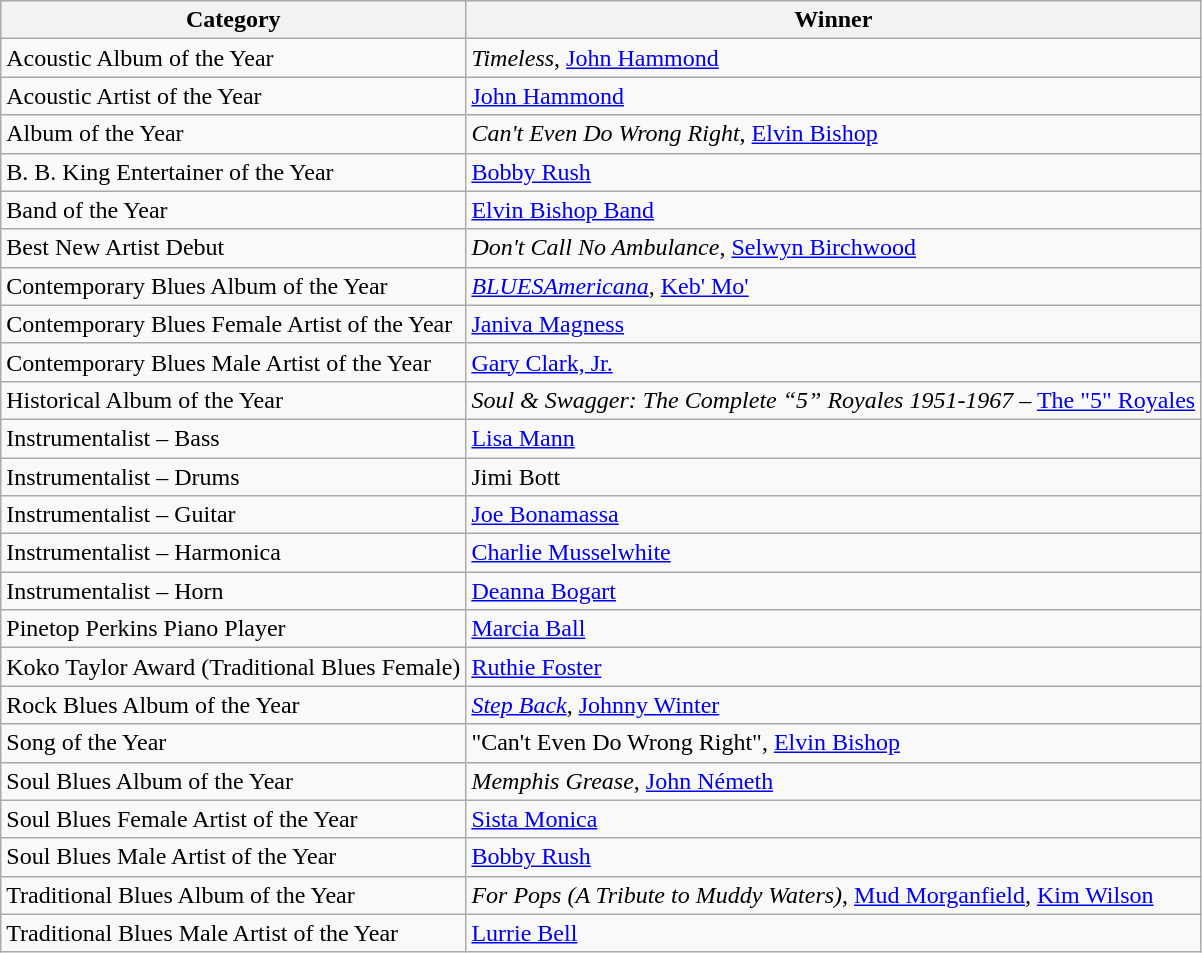<table class="wikitable">
<tr>
<th>Category</th>
<th>Winner</th>
</tr>
<tr>
<td>Acoustic Album of the Year</td>
<td><em>Timeless</em>, <a href='#'>John Hammond</a></td>
</tr>
<tr>
<td>Acoustic Artist of the Year</td>
<td><a href='#'>John Hammond</a></td>
</tr>
<tr>
<td>Album of the Year</td>
<td><em>Can't Even Do Wrong Right</em>, <a href='#'>Elvin Bishop</a></td>
</tr>
<tr>
<td>B. B. King Entertainer of the Year</td>
<td><a href='#'>Bobby Rush</a></td>
</tr>
<tr>
<td>Band of the Year</td>
<td><a href='#'>Elvin Bishop Band</a></td>
</tr>
<tr>
<td>Best New Artist Debut</td>
<td><em>Don't Call No Ambulance</em>, <a href='#'>Selwyn Birchwood</a></td>
</tr>
<tr>
<td>Contemporary Blues Album of the Year</td>
<td><em><a href='#'>BLUESAmericana</a></em>, <a href='#'>Keb' Mo'</a></td>
</tr>
<tr>
<td>Contemporary Blues Female Artist of the Year</td>
<td><a href='#'>Janiva Magness</a></td>
</tr>
<tr>
<td>Contemporary Blues Male Artist of the Year</td>
<td><a href='#'>Gary Clark, Jr.</a></td>
</tr>
<tr>
<td>Historical Album of the Year</td>
<td><em>Soul & Swagger: The Complete “5” Royales 1951-1967</em> – <a href='#'>The "5" Royales</a></td>
</tr>
<tr>
<td>Instrumentalist – Bass</td>
<td><a href='#'>Lisa Mann</a></td>
</tr>
<tr>
<td>Instrumentalist – Drums</td>
<td>Jimi Bott</td>
</tr>
<tr>
<td>Instrumentalist – Guitar</td>
<td><a href='#'>Joe Bonamassa</a></td>
</tr>
<tr>
<td>Instrumentalist – Harmonica</td>
<td><a href='#'>Charlie Musselwhite</a></td>
</tr>
<tr>
<td>Instrumentalist – Horn</td>
<td><a href='#'>Deanna Bogart</a></td>
</tr>
<tr>
<td>Pinetop Perkins Piano Player</td>
<td><a href='#'>Marcia Ball</a></td>
</tr>
<tr>
<td>Koko Taylor Award (Traditional Blues Female)</td>
<td><a href='#'>Ruthie Foster</a></td>
</tr>
<tr>
<td>Rock Blues Album of the Year</td>
<td><em><a href='#'>Step Back</a></em>, <a href='#'>Johnny Winter</a></td>
</tr>
<tr>
<td>Song of the Year</td>
<td>"Can't Even Do Wrong Right", <a href='#'>Elvin Bishop</a></td>
</tr>
<tr>
<td>Soul Blues Album of the Year</td>
<td><em>Memphis Grease</em>, <a href='#'>John Németh</a></td>
</tr>
<tr>
<td>Soul Blues Female Artist of the Year</td>
<td><a href='#'>Sista Monica</a></td>
</tr>
<tr>
<td>Soul Blues Male Artist of the Year</td>
<td><a href='#'>Bobby Rush</a></td>
</tr>
<tr>
<td>Traditional Blues Album of the Year</td>
<td><em>For Pops (A Tribute to Muddy Waters)</em>, <a href='#'>Mud Morganfield</a>, <a href='#'>Kim Wilson</a></td>
</tr>
<tr>
<td>Traditional Blues Male Artist of the Year</td>
<td><a href='#'>Lurrie Bell</a></td>
</tr>
</table>
